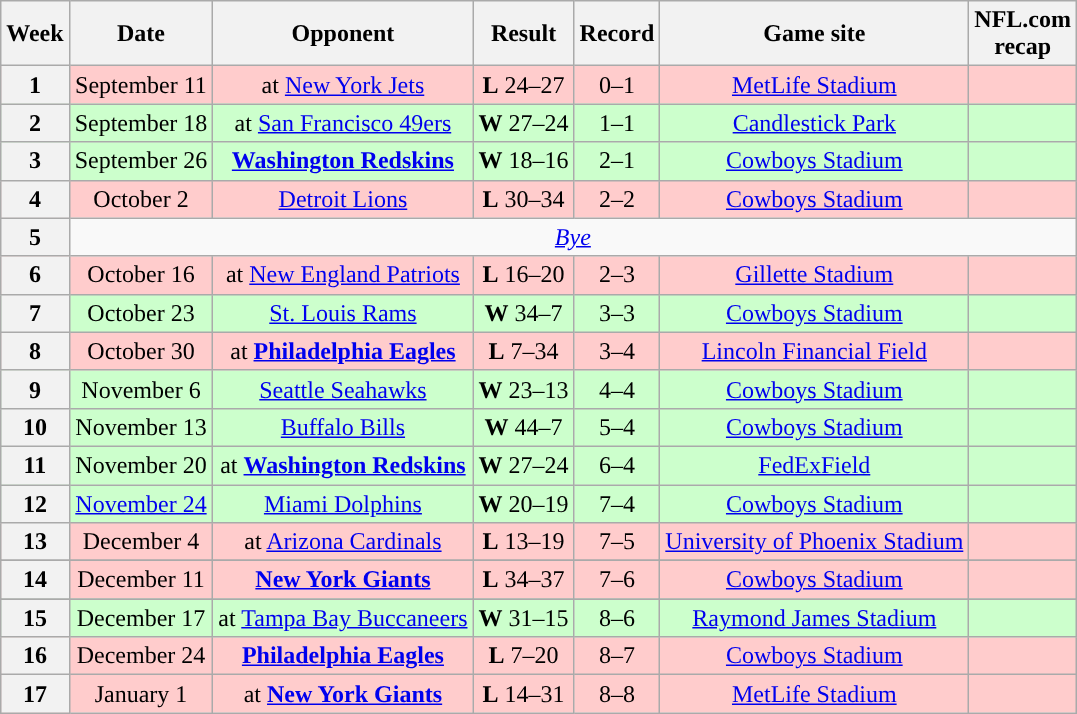<table class="wikitable" "align=center">
<tr>
<th>Week</th>
<th>Date</th>
<th>Opponent</th>
<th>Result</th>
<th>Record</th>
<th>Game site</th>
<th>NFL.com<br>recap</th>
</tr>
<tr style="background:#fcc">
<th>1</th>
<td style="text-align:center;">September 11</td>
<td style="text-align:center;">at <a href='#'>New York Jets</a></td>
<td style="text-align:center;"><strong>L</strong> 24–27</td>
<td style="text-align:center;">0–1</td>
<td style="text-align:center;"><a href='#'>MetLife Stadium</a></td>
<td style="text-align:center;"></td>
</tr>
<tr style="background:#cfc">
<th>2</th>
<td style="text-align:center;">September 18</td>
<td style="text-align:center;">at <a href='#'>San Francisco 49ers</a></td>
<td style="text-align:center;"><strong>W</strong> 27–24 </td>
<td style="text-align:center;">1–1</td>
<td style="text-align:center;"><a href='#'>Candlestick Park</a></td>
<td style="text-align:center;"></td>
</tr>
<tr style="background:#cfc">
<th>3</th>
<td style="text-align:center;">September 26</td>
<td style="text-align:center;"><strong><a href='#'>Washington Redskins</a></strong></td>
<td style="text-align:center;"><strong>W</strong> 18–16</td>
<td style="text-align:center;">2–1</td>
<td style="text-align:center;"><a href='#'>Cowboys Stadium</a></td>
<td style="text-align:center;"></td>
</tr>
<tr style="background:#fcc">
<th>4</th>
<td style="text-align:center;">October 2</td>
<td style="text-align:center;"><a href='#'>Detroit Lions</a></td>
<td style="text-align:center;"><strong>L</strong> 30–34</td>
<td style="text-align:center;">2–2</td>
<td style="text-align:center;"><a href='#'>Cowboys Stadium</a></td>
<td style="text-align:center;"></td>
</tr>
<tr style="background:#">
<th>5</th>
<td colspan="8" style="text-align:center;"><em><a href='#'>Bye</a></em></td>
</tr>
<tr style="background:#fcc">
<th>6</th>
<td style="text-align:center;">October 16</td>
<td style="text-align:center;">at <a href='#'>New England Patriots</a></td>
<td style="text-align:center;"><strong>L</strong> 16–20</td>
<td style="text-align:center;">2–3</td>
<td style="text-align:center;"><a href='#'>Gillette Stadium</a></td>
<td style="text-align:center;"></td>
</tr>
<tr style="background:#cfc">
<th>7</th>
<td style="text-align:center;">October 23</td>
<td style="text-align:center;"><a href='#'>St. Louis Rams</a></td>
<td style="text-align:center;"><strong>W</strong> 34–7</td>
<td style="text-align:center;">3–3</td>
<td style="text-align:center;"><a href='#'>Cowboys Stadium</a></td>
<td style="text-align:center;"></td>
</tr>
<tr style="background:#fcc">
<th>8</th>
<td style="text-align:center;">October 30</td>
<td style="text-align:center;">at <strong><a href='#'>Philadelphia Eagles</a></strong></td>
<td style="text-align:center;"><strong>L</strong> 7–34</td>
<td style="text-align:center;">3–4</td>
<td style="text-align:center;"><a href='#'>Lincoln Financial Field</a></td>
<td style="text-align:center;"></td>
</tr>
<tr style="background:#cfc">
<th>9</th>
<td style="text-align:center;">November 6</td>
<td style="text-align:center;"><a href='#'>Seattle Seahawks</a></td>
<td style="text-align:center;"><strong>W</strong> 23–13</td>
<td style="text-align:center;">4–4</td>
<td style="text-align:center;"><a href='#'>Cowboys Stadium</a></td>
<td style="text-align:center;"></td>
</tr>
<tr style="background:#cfc">
<th>10</th>
<td style="text-align:center;">November 13</td>
<td style="text-align:center;"><a href='#'>Buffalo Bills</a></td>
<td style="text-align:center;"><strong>W</strong> 44–7</td>
<td style="text-align:center;">5–4</td>
<td style="text-align:center;"><a href='#'>Cowboys Stadium</a></td>
<td style="text-align:center;"></td>
</tr>
<tr style="background:#cfc">
<th>11</th>
<td style="text-align:center;">November 20</td>
<td style="text-align:center;">at <strong><a href='#'>Washington Redskins</a></strong></td>
<td style="text-align:center;"><strong>W</strong> 27–24 </td>
<td style="text-align:center;">6–4</td>
<td style="text-align:center;"><a href='#'>FedExField</a></td>
<td style="text-align:center;"></td>
</tr>
<tr style="background:#cfc">
<th>12</th>
<td style="text-align:center;"><a href='#'>November 24</a></td>
<td style="text-align:center;"><a href='#'>Miami Dolphins</a></td>
<td style="text-align:center;"><strong>W</strong> 20–19</td>
<td style="text-align:center;">7–4</td>
<td style="text-align:center;"><a href='#'>Cowboys Stadium</a></td>
<td style="text-align:center;"></td>
</tr>
<tr style="background:#fcc">
<th>13</th>
<td style="text-align:center;">December 4</td>
<td style="text-align:center;">at <a href='#'>Arizona Cardinals</a></td>
<td style="text-align:center;"><strong>L</strong> 13–19 </td>
<td style="text-align:center;">7–5</td>
<td style="text-align:center;"><a href='#'>University of Phoenix Stadium</a></td>
<td style="text-align:center;"></td>
</tr>
<tr style="background:#"fcc">
</tr>
<tr style="background:#fcc">
<th>14</th>
<td style="text-align:center;">December 11</td>
<td style="text-align:center;"><strong><a href='#'>New York Giants</a></strong></td>
<td style="text-align:center;"><strong>L</strong> 34–37</td>
<td style="text-align:center;">7–6</td>
<td style="text-align:center;"><a href='#'>Cowboys Stadium</a></td>
<td style="text-align:center;"></td>
</tr>
<tr style="background:#"fcc">
</tr>
<tr style="background:#cfc">
<th>15</th>
<td style="text-align:center;">December 17</td>
<td style="text-align:center;">at <a href='#'>Tampa Bay Buccaneers</a></td>
<td style="text-align:center;"><strong>W</strong> 31–15</td>
<td style="text-align:center;">8–6</td>
<td style="text-align:center;"><a href='#'>Raymond James Stadium</a></td>
<td style="text-align:center;"></td>
</tr>
<tr style="background:#fcc">
<th>16</th>
<td style="text-align:center;">December 24</td>
<td style="text-align:center;"><strong><a href='#'>Philadelphia Eagles</a></strong></td>
<td style="text-align:center;"><strong>L</strong> 7–20</td>
<td style="text-align:center;">8–7</td>
<td style="text-align:center;"><a href='#'>Cowboys Stadium</a></td>
<td style="text-align:center;"></td>
</tr>
<tr style="background:#fcc">
<th>17</th>
<td style="text-align:center;">January 1</td>
<td style="text-align:center;">at <strong><a href='#'>New York Giants</a></strong></td>
<td style="text-align:center;"><strong>L</strong> 14–31</td>
<td style="text-align:center;">8–8</td>
<td style="text-align:center;"><a href='#'>MetLife Stadium</a></td>
<td style="text-align:center;"></td>
</tr>
</table>
